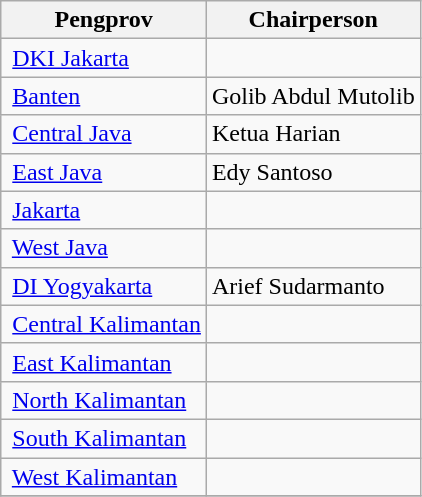<table class="wikitable">
<tr>
<th>Pengprov</th>
<th>Chairperson</th>
</tr>
<tr>
<td> <a href='#'>DKI Jakarta</a></td>
<td></td>
</tr>
<tr>
<td> <a href='#'>Banten</a></td>
<td>Golib Abdul Mutolib</td>
</tr>
<tr>
<td> <a href='#'>Central Java</a></td>
<td>Ketua Harian</td>
</tr>
<tr>
<td> <a href='#'>East Java</a></td>
<td>Edy Santoso</td>
</tr>
<tr>
<td> <a href='#'>Jakarta</a></td>
<td></td>
</tr>
<tr>
<td> <a href='#'>West Java</a></td>
<td></td>
</tr>
<tr>
<td> <a href='#'>DI Yogyakarta</a></td>
<td>Arief Sudarmanto</td>
</tr>
<tr>
<td> <a href='#'>Central Kalimantan</a></td>
<td></td>
</tr>
<tr>
<td> <a href='#'>East Kalimantan</a></td>
<td></td>
</tr>
<tr>
<td> <a href='#'>North Kalimantan</a></td>
<td></td>
</tr>
<tr>
<td> <a href='#'>South Kalimantan</a></td>
<td></td>
</tr>
<tr>
<td> <a href='#'>West Kalimantan</a></td>
<td></td>
</tr>
<tr>
</tr>
</table>
